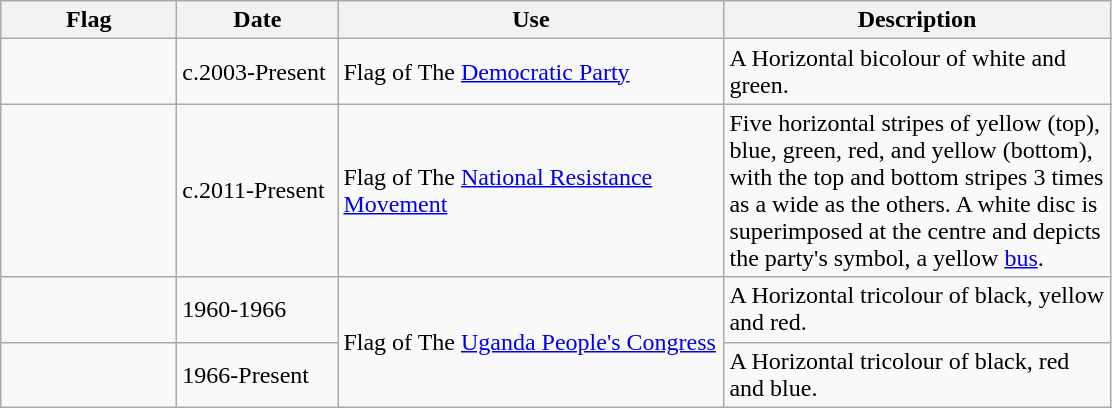<table class="wikitable">
<tr>
<th style="width:110px;">Flag</th>
<th style="width:100px;">Date</th>
<th style="width:250px;">Use</th>
<th style="width:250px;">Description</th>
</tr>
<tr>
<td></td>
<td>c.2003-Present</td>
<td>Flag of The <a href='#'>Democratic Party</a></td>
<td>A Horizontal bicolour of white and green.</td>
</tr>
<tr>
<td></td>
<td>c.2011-Present</td>
<td>Flag of The <a href='#'>National Resistance Movement</a></td>
<td>Five horizontal stripes of yellow (top), blue, green, red, and yellow (bottom), with the top and bottom stripes 3 times as a wide as the others. A white disc is superimposed at the centre and depicts the party's symbol, a yellow <a href='#'>bus</a>.</td>
</tr>
<tr>
<td></td>
<td>1960-1966</td>
<td rowspan="2">Flag of The <a href='#'>Uganda People's Congress</a></td>
<td>A Horizontal tricolour of black, yellow and red.</td>
</tr>
<tr>
<td></td>
<td>1966-Present</td>
<td>A Horizontal tricolour of black, red and blue.</td>
</tr>
</table>
